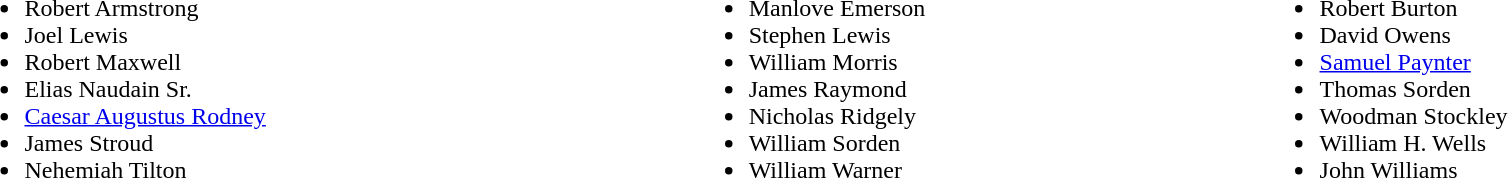<table width=100%>
<tr valign=top>
<td><br><ul><li>Robert Armstrong</li><li>Joel Lewis</li><li>Robert Maxwell</li><li>Elias Naudain Sr.</li><li><a href='#'>Caesar Augustus Rodney</a></li><li>James Stroud</li><li>Nehemiah Tilton</li></ul></td>
<td><br><ul><li>Manlove Emerson</li><li>Stephen Lewis</li><li>William Morris</li><li>James Raymond</li><li>Nicholas Ridgely</li><li>William Sorden</li><li>William Warner</li></ul></td>
<td><br><ul><li>Robert Burton</li><li>David Owens</li><li><a href='#'>Samuel Paynter</a></li><li>Thomas Sorden</li><li>Woodman Stockley</li><li>William H. Wells</li><li>John Williams</li></ul></td>
</tr>
</table>
